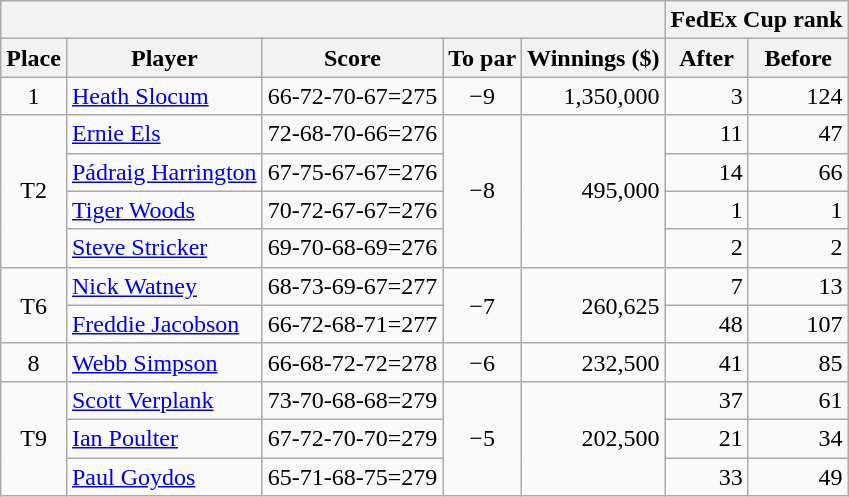<table class=wikitable>
<tr>
<th colspan=5></th>
<th colspan=2>FedEx Cup rank</th>
</tr>
<tr>
<th>Place</th>
<th>Player</th>
<th>Score</th>
<th>To par</th>
<th>Winnings ($)</th>
<th>After</th>
<th>Before</th>
</tr>
<tr>
<td align=center>1</td>
<td> <a href='#'>Heath Slocum</a></td>
<td>66-72-70-67=275</td>
<td align=center>−9</td>
<td align=right>1,350,000</td>
<td align=right>3</td>
<td align=right>124</td>
</tr>
<tr>
<td style="text-align:center;" rowspan="4">T2</td>
<td> <a href='#'>Ernie Els</a></td>
<td>72-68-70-66=276</td>
<td style="text-align:center;" rowspan="4">−8</td>
<td style="text-align:right;" rowspan="4">495,000</td>
<td align=right>11</td>
<td align=right>47</td>
</tr>
<tr>
<td> <a href='#'>Pádraig Harrington</a></td>
<td>67-75-67-67=276</td>
<td align=right>14</td>
<td align=right>66</td>
</tr>
<tr>
<td> <a href='#'>Tiger Woods</a></td>
<td>70-72-67-67=276</td>
<td align=right>1</td>
<td align=right>1</td>
</tr>
<tr>
<td> <a href='#'>Steve Stricker</a></td>
<td>69-70-68-69=276</td>
<td align=right>2</td>
<td align=right>2</td>
</tr>
<tr>
<td style="text-align:center;" rowspan="2">T6</td>
<td> <a href='#'>Nick Watney</a></td>
<td>68-73-69-67=277</td>
<td style="text-align:center;" rowspan="2">−7</td>
<td style="text-align:right;" rowspan="2">260,625</td>
<td align=right>7</td>
<td align=right>13</td>
</tr>
<tr>
<td> <a href='#'>Freddie Jacobson</a></td>
<td>66-72-68-71=277</td>
<td align=right>48</td>
<td align=right>107</td>
</tr>
<tr>
<td align=center>8</td>
<td> <a href='#'>Webb Simpson</a></td>
<td>66-68-72-72=278</td>
<td align=center>−6</td>
<td align=right>232,500</td>
<td align=right>41</td>
<td align=right>85</td>
</tr>
<tr>
<td style="text-align:center;" rowspan="3">T9</td>
<td> <a href='#'>Scott Verplank</a></td>
<td>73-70-68-68=279</td>
<td style="text-align:center;" rowspan="3">−5</td>
<td style="text-align:right;" rowspan="3">202,500</td>
<td align=right>37</td>
<td align=right>61</td>
</tr>
<tr>
<td> <a href='#'>Ian Poulter</a></td>
<td>67-72-70-70=279</td>
<td align=right>21</td>
<td align=right>34</td>
</tr>
<tr>
<td> <a href='#'>Paul Goydos</a></td>
<td>65-71-68-75=279</td>
<td align=right>33</td>
<td align=right>49</td>
</tr>
</table>
